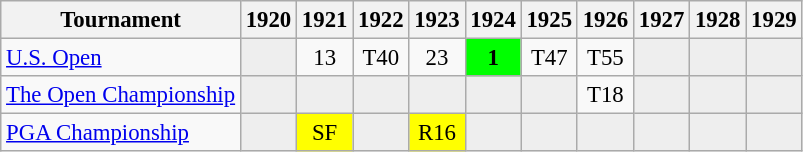<table class="wikitable" style="font-size:95%;text-align:center;">
<tr>
<th>Tournament</th>
<th>1920</th>
<th>1921</th>
<th>1922</th>
<th>1923</th>
<th>1924</th>
<th>1925</th>
<th>1926</th>
<th>1927</th>
<th>1928</th>
<th>1929</th>
</tr>
<tr>
<td align=left><a href='#'>U.S. Open</a></td>
<td style="background:#eeeeee;"></td>
<td>13</td>
<td>T40</td>
<td>23</td>
<td style="background:lime;"><strong>1</strong></td>
<td>T47</td>
<td>T55</td>
<td style="background:#eeeeee;"></td>
<td style="background:#eeeeee;"></td>
<td style="background:#eeeeee;"></td>
</tr>
<tr>
<td align=left><a href='#'>The Open Championship</a></td>
<td style="background:#eeeeee;"></td>
<td style="background:#eeeeee;"></td>
<td style="background:#eeeeee;"></td>
<td style="background:#eeeeee;"></td>
<td style="background:#eeeeee;"></td>
<td style="background:#eeeeee;"></td>
<td>T18</td>
<td style="background:#eeeeee;"></td>
<td style="background:#eeeeee;"></td>
<td style="background:#eeeeee;"></td>
</tr>
<tr>
<td align=left><a href='#'>PGA Championship</a></td>
<td style="background:#eeeeee;"></td>
<td style="background:yellow;">SF</td>
<td style="background:#eeeeee;"></td>
<td style="background:yellow;">R16</td>
<td style="background:#eeeeee;"></td>
<td style="background:#eeeeee;"></td>
<td style="background:#eeeeee;"></td>
<td style="background:#eeeeee;"></td>
<td style="background:#eeeeee;"></td>
<td style="background:#eeeeee;"></td>
</tr>
</table>
